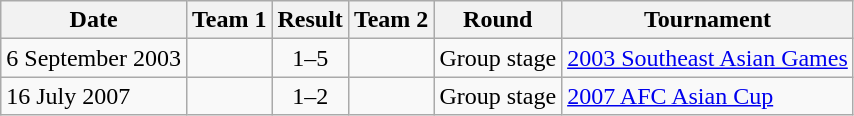<table class="wikitable" style="text-align: left;">
<tr>
<th>Date</th>
<th>Team 1</th>
<th>Result</th>
<th>Team 2</th>
<th>Round</th>
<th>Tournament</th>
</tr>
<tr>
<td>6 September 2003</td>
<td></td>
<td style="text-align:center;">1–5</td>
<td></td>
<td>Group stage</td>
<td><a href='#'>2003 Southeast Asian Games</a></td>
</tr>
<tr>
<td>16 July 2007</td>
<td></td>
<td style="text-align:center;">1–2</td>
<td></td>
<td>Group stage</td>
<td><a href='#'>2007 AFC Asian Cup</a></td>
</tr>
</table>
